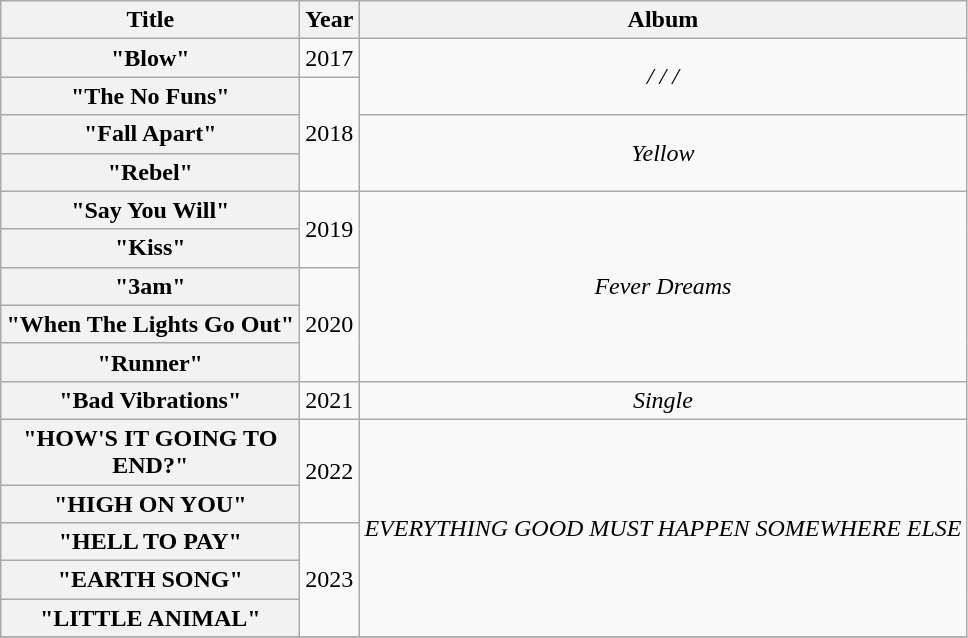<table class="wikitable plainrowheaders" style="text-align:center;">
<tr>
<th scope="col" style="width:12em;">Title</th>
<th scope="col">Year</th>
<th scope="col">Album</th>
</tr>
<tr>
<th scope="row">"Blow"</th>
<td>2017</td>
<td rowspan="2"><em>/ / /</em></td>
</tr>
<tr>
<th scope="row">"The No Funs"</th>
<td rowspan="3">2018</td>
</tr>
<tr>
<th scope="row">"Fall Apart"</th>
<td rowspan="2"><em>Yellow</em></td>
</tr>
<tr>
<th scope="row">"Rebel"</th>
</tr>
<tr>
<th scope="row">"Say You Will"</th>
<td rowspan="2">2019</td>
<td rowspan="5"><em>Fever Dreams</em></td>
</tr>
<tr>
<th scope="row">"Kiss"</th>
</tr>
<tr>
<th scope="row">"3am"</th>
<td rowspan="3">2020</td>
</tr>
<tr>
<th scope="row">"When The Lights Go Out"</th>
</tr>
<tr>
<th scope="row">"Runner"</th>
</tr>
<tr>
<th scope="row">"Bad Vibrations"</th>
<td rowspan="1">2021</td>
<td rowspan="1"><em>Single</em></td>
</tr>
<tr>
<th scope="row">"HOW'S IT GOING TO END?"</th>
<td rowspan="2">2022</td>
<td rowspan="5"><em>EVERYTHING GOOD MUST HAPPEN SOMEWHERE ELSE</em></td>
</tr>
<tr>
<th scope="row">"HIGH ON YOU"</th>
</tr>
<tr>
<th scope="row">"HELL TO PAY"</th>
<td rowspan="3">2023</td>
</tr>
<tr>
<th scope="row">"EARTH SONG"</th>
</tr>
<tr>
<th scope="row">"LITTLE ANIMAL"</th>
</tr>
<tr>
</tr>
</table>
